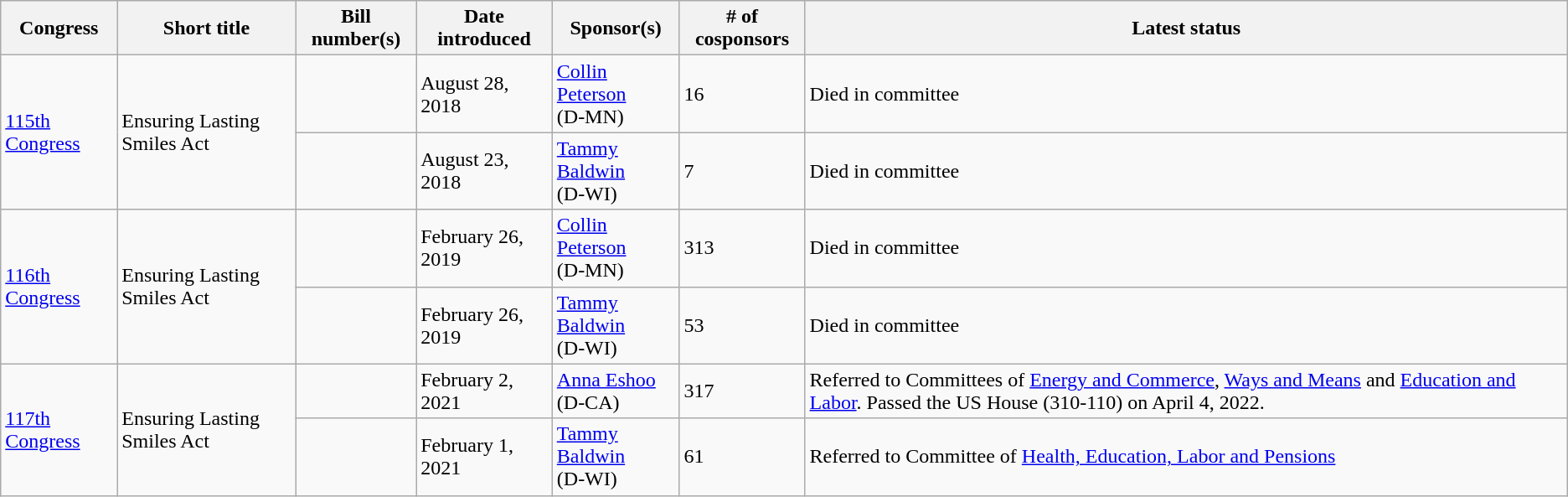<table class="wikitable">
<tr>
<th>Congress</th>
<th>Short title</th>
<th>Bill number(s)</th>
<th>Date introduced</th>
<th>Sponsor(s)</th>
<th># of cosponsors</th>
<th>Latest status</th>
</tr>
<tr>
<td rowspan="2"><a href='#'>115th Congress</a></td>
<td rowspan="2">Ensuring Lasting Smiles Act</td>
<td></td>
<td>August 28, 2018</td>
<td><a href='#'>Collin Peterson</a><br>(D-MN)</td>
<td>16</td>
<td>Died in committee</td>
</tr>
<tr>
<td></td>
<td>August 23, 2018</td>
<td><a href='#'>Tammy Baldwin</a><br>(D-WI)</td>
<td>7</td>
<td>Died in committee</td>
</tr>
<tr>
<td rowspan="2"><a href='#'>116th Congress</a></td>
<td rowspan="2">Ensuring Lasting Smiles Act</td>
<td></td>
<td>February 26, 2019</td>
<td><a href='#'>Collin Peterson</a><br>(D-MN)</td>
<td>313</td>
<td>Died in committee</td>
</tr>
<tr>
<td></td>
<td>February 26, 2019</td>
<td><a href='#'>Tammy Baldwin</a><br>(D-WI)</td>
<td>53</td>
<td>Died in committee</td>
</tr>
<tr>
<td rowspan="2"><a href='#'>117th Congress</a></td>
<td rowspan="2">Ensuring Lasting Smiles Act</td>
<td></td>
<td>February 2, 2021</td>
<td><a href='#'>Anna Eshoo</a><br>(D-CA)</td>
<td>317</td>
<td>Referred to Committees of <a href='#'>Energy and Commerce</a>, <a href='#'>Ways and Means</a> and <a href='#'>Education and Labor</a>. Passed the US House (310-110) on April 4, 2022.</td>
</tr>
<tr>
<td></td>
<td>February 1, 2021</td>
<td><a href='#'>Tammy Baldwin</a><br>(D-WI)</td>
<td>61</td>
<td>Referred to Committee of <a href='#'>Health, Education, Labor and Pensions</a></td>
</tr>
</table>
